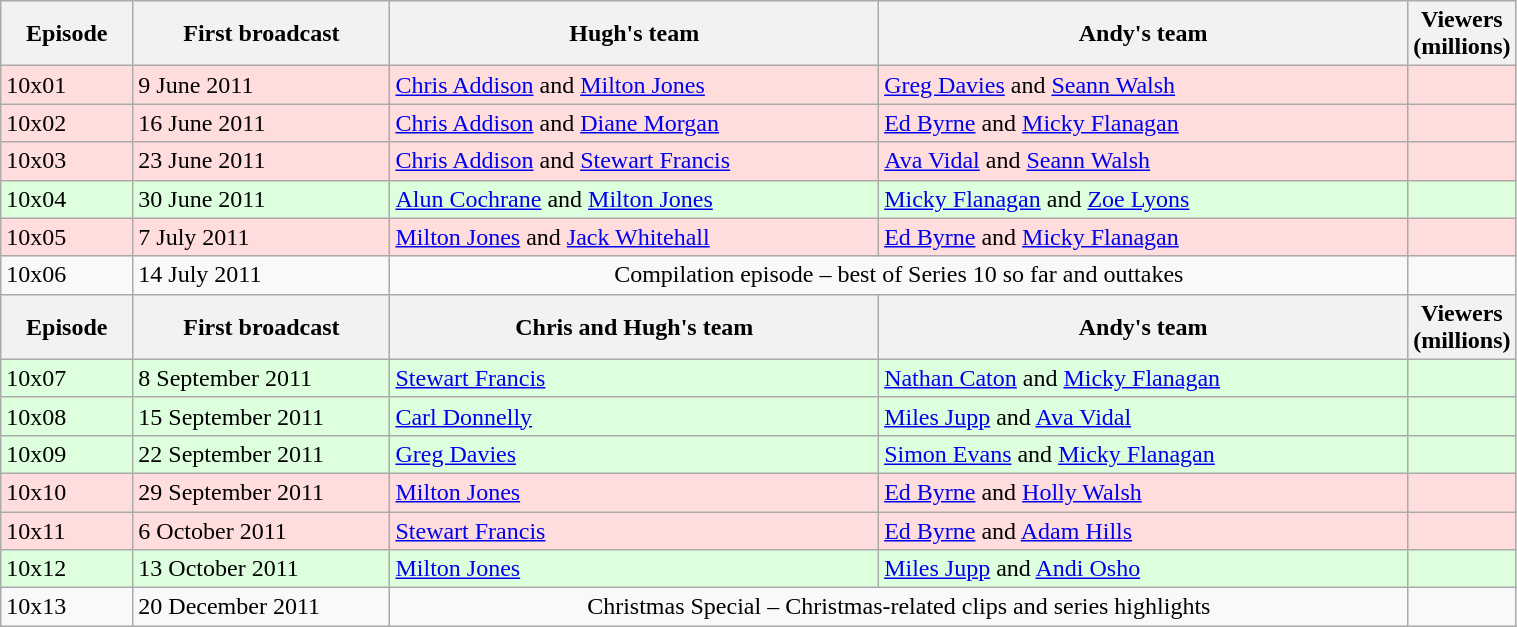<table class="wikitable" style="width:80%;">
<tr>
<th style="width:9%;">Episode</th>
<th style="width:18%;">First broadcast</th>
<th style="width:35%;">Hugh's team</th>
<th style="width:38%;">Andy's team</th>
<th style="width:38%;">Viewers<br>(millions)</th>
</tr>
<tr style="background:#fdd;">
<td>10x01</td>
<td>9 June 2011</td>
<td><a href='#'>Chris Addison</a> and <a href='#'>Milton Jones</a></td>
<td><a href='#'>Greg Davies</a> and <a href='#'>Seann Walsh</a></td>
<td></td>
</tr>
<tr style="background:#fdd;">
<td>10x02</td>
<td>16 June 2011</td>
<td><a href='#'>Chris Addison</a> and <a href='#'>Diane Morgan</a></td>
<td><a href='#'>Ed Byrne</a> and <a href='#'>Micky Flanagan</a></td>
<td></td>
</tr>
<tr style="background:#fdd;">
<td>10x03</td>
<td>23 June 2011</td>
<td><a href='#'>Chris Addison</a> and <a href='#'>Stewart Francis</a></td>
<td><a href='#'>Ava Vidal</a> and <a href='#'>Seann Walsh</a></td>
<td></td>
</tr>
<tr style="background:#dfd;">
<td>10x04</td>
<td>30 June 2011</td>
<td><a href='#'>Alun Cochrane</a> and <a href='#'>Milton Jones</a></td>
<td><a href='#'>Micky Flanagan</a> and <a href='#'>Zoe Lyons</a></td>
<td></td>
</tr>
<tr style="background:#fdd;">
<td>10x05</td>
<td>7 July 2011</td>
<td><a href='#'>Milton Jones</a> and <a href='#'>Jack Whitehall</a></td>
<td><a href='#'>Ed Byrne</a> and <a href='#'>Micky Flanagan</a></td>
<td></td>
</tr>
<tr>
<td>10x06</td>
<td>14 July 2011</td>
<td colspan="2" style="text-align:center;">Compilation episode – best of Series 10 so far and outtakes</td>
<td></td>
</tr>
<tr>
<th style="width:9%;">Episode</th>
<th style="width:18%;">First broadcast</th>
<th style="width:35%;">Chris and Hugh's team</th>
<th style="width:38%;">Andy's team</th>
<th style="width:38%;">Viewers<br>(millions)</th>
</tr>
<tr style="background:#dfd;">
<td>10x07</td>
<td>8 September 2011</td>
<td><a href='#'>Stewart Francis</a></td>
<td><a href='#'>Nathan Caton</a> and <a href='#'>Micky Flanagan</a></td>
<td></td>
</tr>
<tr style="background:#dfd;">
<td>10x08</td>
<td>15 September 2011</td>
<td><a href='#'>Carl Donnelly</a></td>
<td><a href='#'>Miles Jupp</a> and <a href='#'>Ava Vidal</a></td>
<td></td>
</tr>
<tr style="background:#dfd;">
<td>10x09</td>
<td>22 September 2011</td>
<td><a href='#'>Greg Davies</a></td>
<td><a href='#'>Simon Evans</a> and <a href='#'>Micky Flanagan</a></td>
<td></td>
</tr>
<tr style="background:#fdd;">
<td>10x10</td>
<td>29 September 2011</td>
<td><a href='#'>Milton Jones</a></td>
<td><a href='#'>Ed Byrne</a> and <a href='#'>Holly Walsh</a></td>
<td></td>
</tr>
<tr style="background:#fdd;">
<td>10x11</td>
<td>6 October 2011</td>
<td><a href='#'>Stewart Francis</a></td>
<td><a href='#'>Ed Byrne</a> and <a href='#'>Adam Hills</a></td>
<td></td>
</tr>
<tr style="background:#dfd;">
<td>10x12</td>
<td>13 October 2011</td>
<td><a href='#'>Milton Jones</a></td>
<td><a href='#'>Miles Jupp</a> and <a href='#'>Andi Osho</a></td>
<td></td>
</tr>
<tr>
<td>10x13</td>
<td>20 December 2011</td>
<td style="text-align:center;" colspan="2">Christmas Special – Christmas-related clips and series highlights</td>
<td></td>
</tr>
</table>
